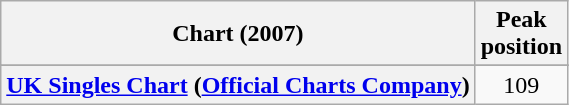<table class="wikitable sortable plainrowheaders" style="text-align:center;">
<tr>
<th>Chart (2007)</th>
<th>Peak<br>position</th>
</tr>
<tr>
</tr>
<tr>
<th scope="row"><a href='#'>UK Singles Chart</a> (<a href='#'>Official Charts Company</a>)</th>
<td>109</td>
</tr>
</table>
